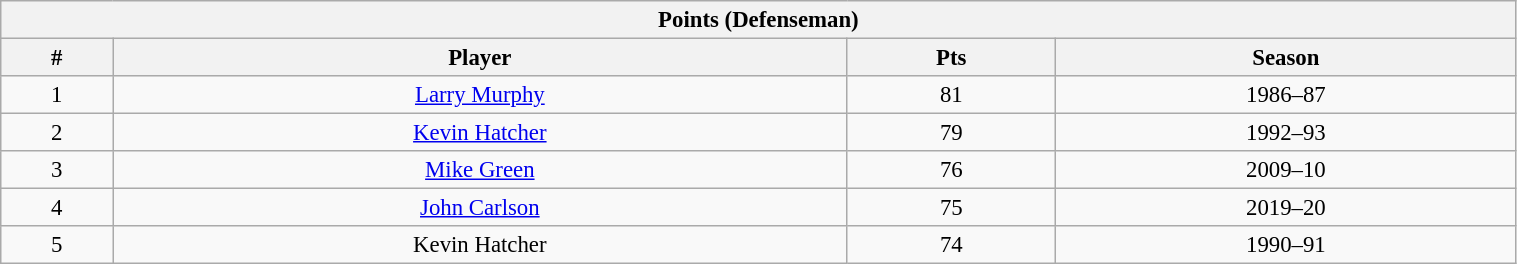<table class="wikitable" style="text-align: center; font-size: 95%" width="80%">
<tr>
<th colspan="4">Points (Defenseman)</th>
</tr>
<tr>
<th>#</th>
<th>Player</th>
<th>Pts</th>
<th>Season</th>
</tr>
<tr>
<td>1</td>
<td><a href='#'>Larry Murphy</a></td>
<td>81</td>
<td>1986–87</td>
</tr>
<tr>
<td>2</td>
<td><a href='#'>Kevin Hatcher</a></td>
<td>79</td>
<td>1992–93</td>
</tr>
<tr>
<td>3</td>
<td><a href='#'>Mike Green</a></td>
<td>76</td>
<td>2009–10</td>
</tr>
<tr>
<td>4</td>
<td><a href='#'>John Carlson</a></td>
<td>75</td>
<td>2019–20</td>
</tr>
<tr>
<td>5</td>
<td>Kevin Hatcher</td>
<td>74</td>
<td>1990–91</td>
</tr>
</table>
